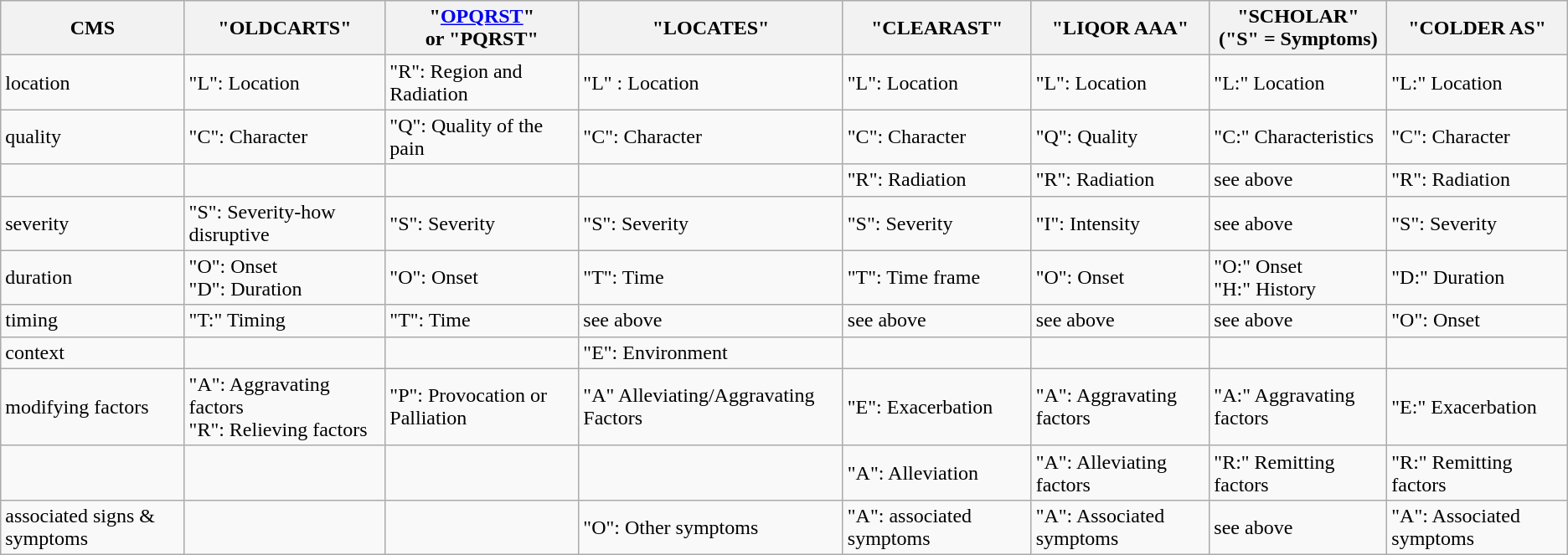<table class="wikitable">
<tr>
<th>CMS</th>
<th>"OLDCARTS"</th>
<th>"<a href='#'>OPQRST</a>"<br> or "PQRST"</th>
<th>"LOCATES"</th>
<th>"CLEARAST"</th>
<th>"LIQOR AAA"</th>
<th>"SCHOLAR"<br>("S" = Symptoms)</th>
<th>"COLDER AS"</th>
</tr>
<tr>
<td>location</td>
<td>"L": Location</td>
<td>"R": Region and Radiation</td>
<td>"L" : Location</td>
<td>"L": Location</td>
<td>"L": Location</td>
<td>"L:" Location</td>
<td>"L:" Location</td>
</tr>
<tr>
<td>quality</td>
<td>"C": Character</td>
<td>"Q": Quality of the pain</td>
<td>"C": Character</td>
<td>"C": Character</td>
<td>"Q": Quality</td>
<td>"C:" Characteristics</td>
<td>"C": Character</td>
</tr>
<tr>
<td></td>
<td></td>
<td></td>
<td></td>
<td>"R": Radiation</td>
<td>"R": Radiation</td>
<td>see above</td>
<td>"R": Radiation</td>
</tr>
<tr>
<td>severity</td>
<td>"S": Severity-how disruptive</td>
<td>"S": Severity</td>
<td>"S": Severity</td>
<td>"S": Severity</td>
<td>"I": Intensity</td>
<td>see above</td>
<td>"S": Severity</td>
</tr>
<tr>
<td>duration</td>
<td>"O": Onset<br>"D": Duration</td>
<td>"O": Onset</td>
<td>"T": Time</td>
<td>"T": Time frame</td>
<td>"O": Onset</td>
<td>"O:" Onset<br>"H:" History</td>
<td>"D:" Duration</td>
</tr>
<tr>
<td>timing</td>
<td>"T:" Timing</td>
<td>"T": Time</td>
<td>see above</td>
<td>see above</td>
<td>see above</td>
<td>see above</td>
<td>"O": Onset</td>
</tr>
<tr>
<td>context</td>
<td></td>
<td></td>
<td>"E": Environment</td>
<td></td>
<td></td>
<td></td>
</tr>
<tr>
<td>modifying factors</td>
<td>"A": Aggravating factors<br>"R": Relieving factors</td>
<td>"P": Provocation or Palliation</td>
<td>"A" Alleviating/Aggravating Factors</td>
<td>"E": Exacerbation</td>
<td>"A": Aggravating factors</td>
<td>"A:" Aggravating factors</td>
<td>"E:" Exacerbation</td>
</tr>
<tr>
<td></td>
<td></td>
<td></td>
<td></td>
<td>"A": Alleviation</td>
<td>"A": Alleviating factors</td>
<td>"R:" Remitting factors</td>
<td>"R:" Remitting factors</td>
</tr>
<tr>
<td>associated signs & symptoms</td>
<td></td>
<td></td>
<td>"O": Other symptoms</td>
<td>"A": associated symptoms</td>
<td>"A": Associated symptoms</td>
<td>see above</td>
<td>"A": Associated symptoms</td>
</tr>
</table>
